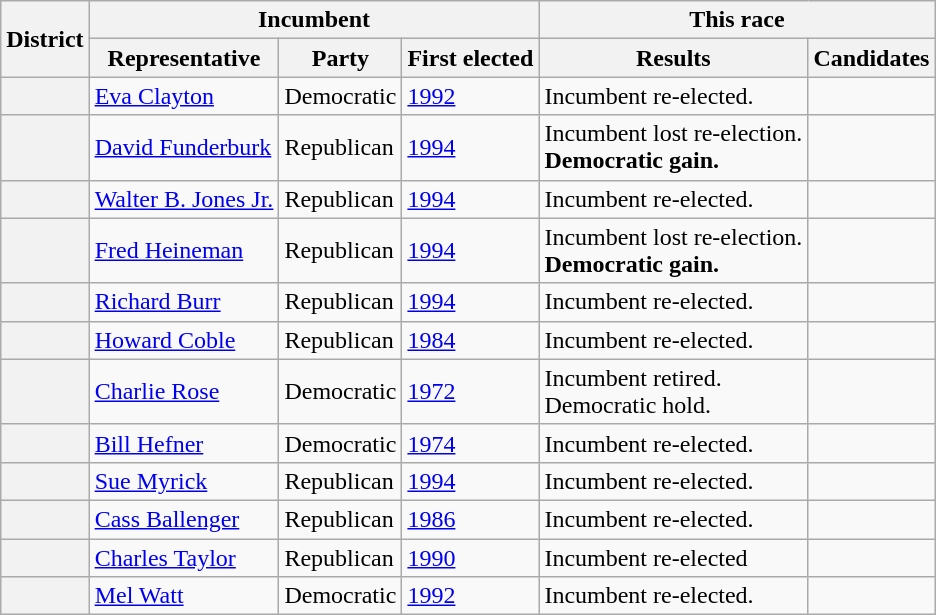<table class=wikitable>
<tr>
<th rowspan=2>District</th>
<th colspan=3>Incumbent</th>
<th colspan=2>This race</th>
</tr>
<tr>
<th>Representative</th>
<th>Party</th>
<th>First elected</th>
<th>Results</th>
<th>Candidates</th>
</tr>
<tr>
<th></th>
<td><a href='#'>Eva Clayton</a></td>
<td>Democratic</td>
<td><a href='#'>1992</a></td>
<td>Incumbent re-elected.</td>
<td nowrap><br></td>
</tr>
<tr>
<th></th>
<td><a href='#'>David Funderburk</a></td>
<td>Republican</td>
<td><a href='#'>1994</a></td>
<td>Incumbent lost re-election.<br><strong>Democratic gain.</strong></td>
<td nowrap></td>
</tr>
<tr>
<th></th>
<td><a href='#'>Walter B. Jones Jr.</a></td>
<td>Republican</td>
<td><a href='#'>1994</a></td>
<td>Incumbent re-elected.</td>
<td nowrap></td>
</tr>
<tr>
<th></th>
<td><a href='#'>Fred Heineman</a></td>
<td>Republican</td>
<td><a href='#'>1994</a></td>
<td>Incumbent lost re-election.<br><strong>Democratic gain.</strong></td>
<td nowrap></td>
</tr>
<tr>
<th></th>
<td><a href='#'>Richard Burr</a></td>
<td>Republican</td>
<td><a href='#'>1994</a></td>
<td>Incumbent re-elected.</td>
<td nowrap></td>
</tr>
<tr>
<th></th>
<td><a href='#'>Howard Coble</a></td>
<td>Republican</td>
<td><a href='#'>1984</a></td>
<td>Incumbent re-elected.</td>
<td nowrap></td>
</tr>
<tr>
<th></th>
<td><a href='#'>Charlie Rose</a></td>
<td>Democratic</td>
<td><a href='#'>1972</a></td>
<td>Incumbent retired.<br>Democratic hold.</td>
<td nowrap><br></td>
</tr>
<tr>
<th></th>
<td><a href='#'>Bill Hefner</a></td>
<td>Democratic</td>
<td><a href='#'>1974</a></td>
<td>Incumbent re-elected.</td>
<td nowrap></td>
</tr>
<tr>
<th></th>
<td><a href='#'>Sue Myrick</a></td>
<td>Republican</td>
<td><a href='#'>1994</a></td>
<td>Incumbent re-elected.</td>
<td nowrap><br></td>
</tr>
<tr>
<th></th>
<td><a href='#'>Cass Ballenger</a></td>
<td>Republican</td>
<td><a href='#'>1986</a></td>
<td>Incumbent re-elected.</td>
<td nowrap></td>
</tr>
<tr>
<th></th>
<td><a href='#'>Charles Taylor</a></td>
<td>Republican</td>
<td><a href='#'>1990</a></td>
<td>Incumbent re-elected</td>
<td nowrap></td>
</tr>
<tr>
<th></th>
<td><a href='#'>Mel Watt</a></td>
<td>Democratic</td>
<td><a href='#'>1992</a></td>
<td>Incumbent re-elected.</td>
<td nowrap></td>
</tr>
</table>
